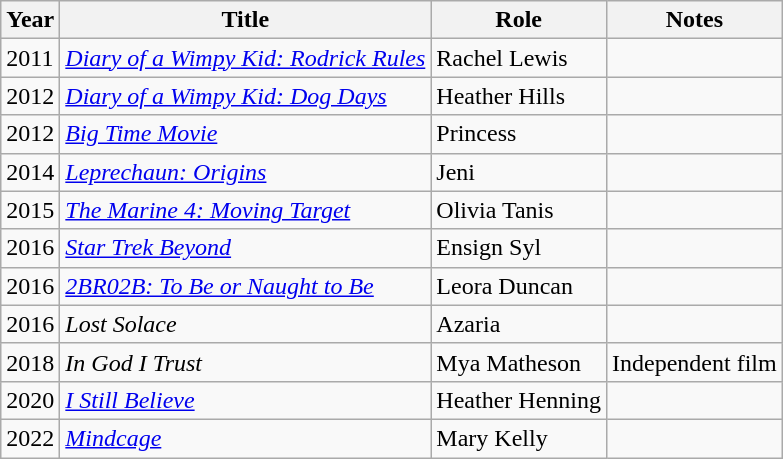<table class="wikitable sortable">
<tr>
<th>Year</th>
<th>Title</th>
<th>Role</th>
<th class="unsortable">Notes</th>
</tr>
<tr>
<td>2011</td>
<td><em><a href='#'>Diary of a Wimpy Kid: Rodrick Rules</a></em></td>
<td>Rachel Lewis</td>
<td></td>
</tr>
<tr>
<td>2012</td>
<td><em><a href='#'>Diary of a Wimpy Kid: Dog Days</a></em></td>
<td>Heather Hills</td>
<td></td>
</tr>
<tr>
<td>2012</td>
<td><em><a href='#'>Big Time Movie</a></em></td>
<td>Princess</td>
<td></td>
</tr>
<tr>
<td>2014</td>
<td><em><a href='#'>Leprechaun: Origins</a></em></td>
<td>Jeni</td>
<td></td>
</tr>
<tr>
<td>2015</td>
<td data-sort-value="Marine 4: Moving Target, The"><em><a href='#'>The Marine 4: Moving Target</a></em></td>
<td>Olivia Tanis</td>
<td></td>
</tr>
<tr>
<td>2016</td>
<td><em><a href='#'>Star Trek Beyond</a></em></td>
<td>Ensign Syl</td>
<td></td>
</tr>
<tr>
<td>2016</td>
<td><em><a href='#'>2BR02B: To Be or Naught to Be</a></em></td>
<td>Leora Duncan</td>
<td></td>
</tr>
<tr>
<td>2016</td>
<td><em>Lost Solace</em></td>
<td>Azaria</td>
<td></td>
</tr>
<tr>
<td>2018</td>
<td><em>In God I Trust</em></td>
<td>Mya Matheson</td>
<td>Independent film</td>
</tr>
<tr>
<td>2020</td>
<td><em><a href='#'>I Still Believe</a></em></td>
<td>Heather Henning</td>
<td></td>
</tr>
<tr>
<td>2022</td>
<td><em><a href='#'>Mindcage</a></em></td>
<td>Mary Kelly</td>
<td></td>
</tr>
</table>
